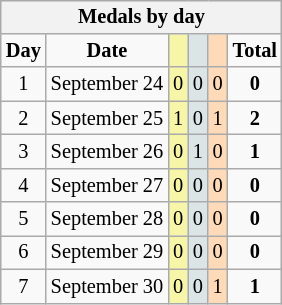<table class=wikitable style="font-size:85%; text-align:center;float:right;clear:right;margin-left:1em;">
<tr>
<th colspan=7>Medals by day</th>
</tr>
<tr>
<td><strong>Day</strong></td>
<td><strong>Date</strong></td>
<td bgcolor=F7F6A8></td>
<td bgcolor=DCE5E5></td>
<td bgcolor=FFDAB9></td>
<td><strong>Total</strong></td>
</tr>
<tr>
<td>1</td>
<td>September 24</td>
<td bgcolor=F7F6A8>0</td>
<td bgcolor=DCE5E5>0</td>
<td bgcolor=FFDAB9>0</td>
<td><strong>0</strong></td>
</tr>
<tr>
<td>2</td>
<td>September 25</td>
<td bgcolor=F7F6A8>1</td>
<td bgcolor=DCE5E5>0</td>
<td bgcolor=FFDAB9>1</td>
<td><strong>2</strong></td>
</tr>
<tr>
<td>3</td>
<td>September 26</td>
<td bgcolor=F7F6A8>0</td>
<td bgcolor=DCE5E5>1</td>
<td bgcolor=FFDAB9>0</td>
<td><strong>1</strong></td>
</tr>
<tr>
<td>4</td>
<td>September 27</td>
<td bgcolor=F7F6A8>0</td>
<td bgcolor=DCE5E5>0</td>
<td bgcolor=FFDAB9>0</td>
<td><strong>0</strong></td>
</tr>
<tr>
<td>5</td>
<td>September 28</td>
<td bgcolor=F7F6A8>0</td>
<td bgcolor=DCE5E5>0</td>
<td bgcolor=FFDAB9>0</td>
<td><strong>0</strong></td>
</tr>
<tr>
<td>6</td>
<td>September 29</td>
<td bgcolor=F7F6A8>0</td>
<td bgcolor=DCE5E5>0</td>
<td bgcolor=FFDAB9>0</td>
<td><strong>0</strong></td>
</tr>
<tr>
<td>7</td>
<td>September 30</td>
<td bgcolor=F7F6A8>0</td>
<td bgcolor=DCE5E5>0</td>
<td bgcolor=FFDAB9>1</td>
<td><strong>1</strong></td>
</tr>
</table>
